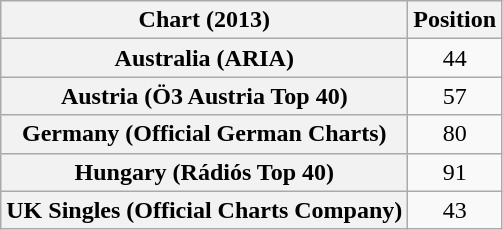<table class="wikitable sortable plainrowheaders" style="text-align:center">
<tr>
<th scope="col">Chart (2013)</th>
<th scope="col">Position</th>
</tr>
<tr>
<th scope="row">Australia (ARIA)</th>
<td align="center">44</td>
</tr>
<tr>
<th scope="row">Austria (Ö3 Austria Top 40)</th>
<td align="center">57</td>
</tr>
<tr>
<th scope="row">Germany (Official German Charts)</th>
<td align="center">80</td>
</tr>
<tr>
<th scope="row">Hungary (Rádiós Top 40)</th>
<td align="center">91</td>
</tr>
<tr>
<th scope="row">UK Singles (Official Charts Company)</th>
<td align="center">43</td>
</tr>
</table>
